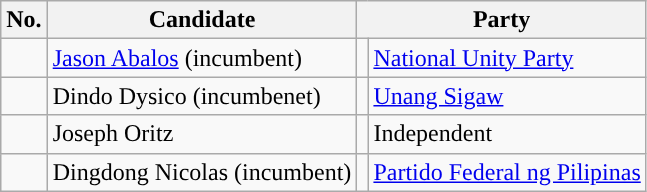<table class="wikitable sortable" style="text-align:left;">
<tr>
<th>No.</th>
<th>Candidate</th>
<th colspan="2">Party</th>
</tr>
<tr>
<td></td>
<td><a href='#'>Jason Abalos</a> (incumbent)</td>
<td></td>
<td><a href='#'>National Unity Party</a></td>
</tr>
<tr>
<td></td>
<td>Dindo Dysico (incumbenet)</td>
<td></td>
<td><a href='#'>Unang Sigaw</a></td>
</tr>
<tr>
<td></td>
<td>Joseph Oritz</td>
<td></td>
<td>Independent</td>
</tr>
<tr>
<td></td>
<td>Dingdong Nicolas (incumbent)</td>
<td></td>
<td><a href='#'>Partido Federal ng Pilipinas</a></td>
</tr>
</table>
